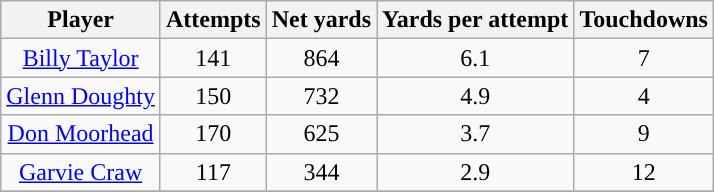<table class="wikitable" style="text-align:center">
<tr>
<th>Player</th>
<th>Attempts</th>
<th>Net yards</th>
<th>Yards per attempt</th>
<th>Touchdowns</th>
</tr>
<tr>
<td><a href='#'>Billy Taylor</a></td>
<td>141</td>
<td>864</td>
<td>6.1</td>
<td>7</td>
</tr>
<tr>
<td><a href='#'>Glenn Doughty</a></td>
<td>150</td>
<td>732</td>
<td>4.9</td>
<td>4</td>
</tr>
<tr>
<td><a href='#'>Don Moorhead</a></td>
<td>170</td>
<td>625</td>
<td>3.7</td>
<td>9</td>
</tr>
<tr>
<td><a href='#'>Garvie Craw</a></td>
<td>117</td>
<td>344</td>
<td>2.9</td>
<td>12</td>
</tr>
<tr>
</tr>
</table>
